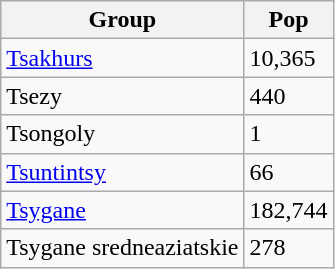<table class = "wikitable sortable">
<tr>
<th>Group</th>
<th>Pop</th>
</tr>
<tr>
<td><a href='#'>Tsakhurs</a></td>
<td>10,365</td>
</tr>
<tr>
<td>Tsezy</td>
<td>440</td>
</tr>
<tr>
<td>Tsongoly</td>
<td>1</td>
</tr>
<tr>
<td><a href='#'>Tsuntintsy</a></td>
<td>66</td>
</tr>
<tr>
<td><a href='#'>Tsygane</a></td>
<td>182,744</td>
</tr>
<tr>
<td>Tsygane sredneaziatskie</td>
<td>278</td>
</tr>
</table>
